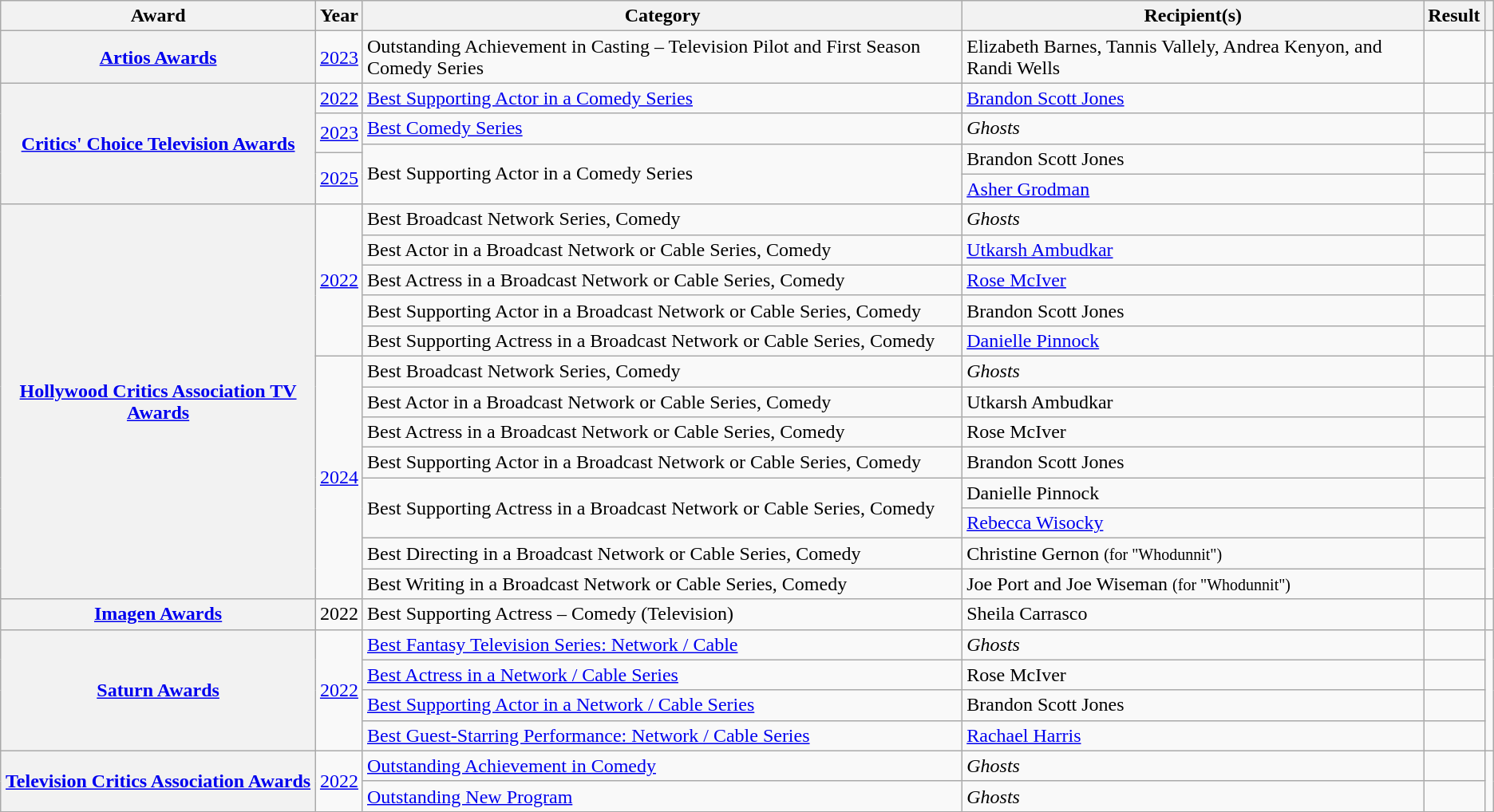<table class="wikitable plainrowheaders sortable">
<tr>
<th scope="col">Award</th>
<th scope="col">Year</th>
<th scope="col">Category</th>
<th scope="col">Recipient(s)</th>
<th scope="col" class="unsortable">Result</th>
<th scope="col" class="unsortable"></th>
</tr>
<tr>
<th scope="row" style="text-align:center;"><a href='#'>Artios Awards</a></th>
<td><a href='#'>2023</a></td>
<td>Outstanding Achievement in Casting – Television Pilot and First Season Comedy Series</td>
<td>Elizabeth Barnes, Tannis Vallely, Andrea Kenyon, and Randi Wells</td>
<td></td>
<td align="center"></td>
</tr>
<tr>
<th scope="row" style="text-align:center;" rowspan="5"><a href='#'>Critics' Choice Television Awards</a></th>
<td><a href='#'>2022</a></td>
<td><a href='#'>Best Supporting Actor in a Comedy Series</a></td>
<td><a href='#'>Brandon Scott Jones</a></td>
<td></td>
<td style="text-align:center;"></td>
</tr>
<tr>
<td rowspan="2"><a href='#'>2023</a></td>
<td><a href='#'>Best Comedy Series</a></td>
<td><em>Ghosts</em></td>
<td></td>
<td align="center" rowspan="2"></td>
</tr>
<tr>
<td rowspan="3">Best Supporting Actor in a Comedy Series</td>
<td rowspan="2">Brandon Scott Jones</td>
<td></td>
</tr>
<tr>
<td rowspan="2"><a href='#'>2025</a></td>
<td></td>
<td align="center" rowspan="2"></td>
</tr>
<tr>
<td><a href='#'>Asher Grodman</a></td>
<td></td>
</tr>
<tr>
<th scope="row" rowspan="13" style="text-align:center;"><a href='#'>Hollywood Critics Association TV Awards</a></th>
<td rowspan="5"><a href='#'>2022</a></td>
<td>Best Broadcast Network Series, Comedy</td>
<td><em>Ghosts</em></td>
<td></td>
<td align="center" rowspan="5"></td>
</tr>
<tr>
<td>Best Actor in a Broadcast Network or Cable Series, Comedy</td>
<td><a href='#'>Utkarsh Ambudkar</a></td>
<td></td>
</tr>
<tr>
<td>Best Actress in a Broadcast Network or Cable Series, Comedy</td>
<td><a href='#'>Rose McIver</a></td>
<td></td>
</tr>
<tr>
<td>Best Supporting Actor in a Broadcast Network or Cable Series, Comedy</td>
<td>Brandon Scott Jones</td>
<td></td>
</tr>
<tr>
<td>Best Supporting Actress in a Broadcast Network or Cable Series, Comedy</td>
<td><a href='#'>Danielle Pinnock</a></td>
<td></td>
</tr>
<tr>
<td rowspan="8"><a href='#'>2024</a></td>
<td>Best Broadcast Network Series, Comedy</td>
<td><em>Ghosts</em></td>
<td></td>
<td style="text-align:center;" rowspan="8"></td>
</tr>
<tr>
<td>Best Actor in a Broadcast Network or Cable Series, Comedy</td>
<td>Utkarsh Ambudkar</td>
<td></td>
</tr>
<tr>
<td>Best Actress in a Broadcast Network or Cable Series, Comedy</td>
<td>Rose McIver</td>
<td></td>
</tr>
<tr>
<td>Best Supporting Actor in a Broadcast Network or Cable Series, Comedy</td>
<td>Brandon Scott Jones</td>
<td></td>
</tr>
<tr>
<td rowspan="2">Best Supporting Actress in a Broadcast Network or Cable Series, Comedy</td>
<td>Danielle Pinnock</td>
<td></td>
</tr>
<tr>
<td><a href='#'>Rebecca Wisocky</a></td>
<td></td>
</tr>
<tr>
<td>Best Directing in a Broadcast Network or Cable Series, Comedy</td>
<td>Christine Gernon <small>(for "Whodunnit")</small></td>
<td></td>
</tr>
<tr>
<td>Best Writing in a Broadcast Network or Cable Series, Comedy</td>
<td>Joe Port and Joe Wiseman <small>(for "Whodunnit")</small></td>
<td></td>
</tr>
<tr>
<th scope="row" style="text-align:center;"><a href='#'>Imagen Awards</a></th>
<td>2022</td>
<td>Best Supporting Actress – Comedy (Television)</td>
<td>Sheila Carrasco</td>
<td></td>
<td align="center"></td>
</tr>
<tr>
<th rowspan="4" scope="row" style="text-align:center;"><a href='#'>Saturn Awards</a></th>
<td rowspan="4"><a href='#'>2022</a></td>
<td><a href='#'>Best Fantasy Television Series: Network / Cable</a></td>
<td><em>Ghosts</em></td>
<td></td>
<td align="center" rowspan="4"><br></td>
</tr>
<tr>
<td><a href='#'>Best Actress in a Network / Cable Series</a></td>
<td>Rose McIver</td>
<td></td>
</tr>
<tr>
<td><a href='#'>Best Supporting Actor in a Network / Cable Series</a></td>
<td>Brandon Scott Jones</td>
<td></td>
</tr>
<tr>
<td><a href='#'>Best Guest-Starring Performance: Network / Cable Series</a></td>
<td><a href='#'>Rachael Harris</a></td>
<td></td>
</tr>
<tr>
<th scope="row" rowspan="2" style="text-align:center;"><a href='#'>Television Critics Association Awards</a></th>
<td rowspan="2"><a href='#'>2022</a></td>
<td><a href='#'>Outstanding Achievement in Comedy</a></td>
<td><em>Ghosts</em></td>
<td></td>
<td align="center" rowspan="2"></td>
</tr>
<tr>
<td><a href='#'>Outstanding New Program</a></td>
<td><em>Ghosts</em></td>
<td></td>
</tr>
<tr>
</tr>
</table>
